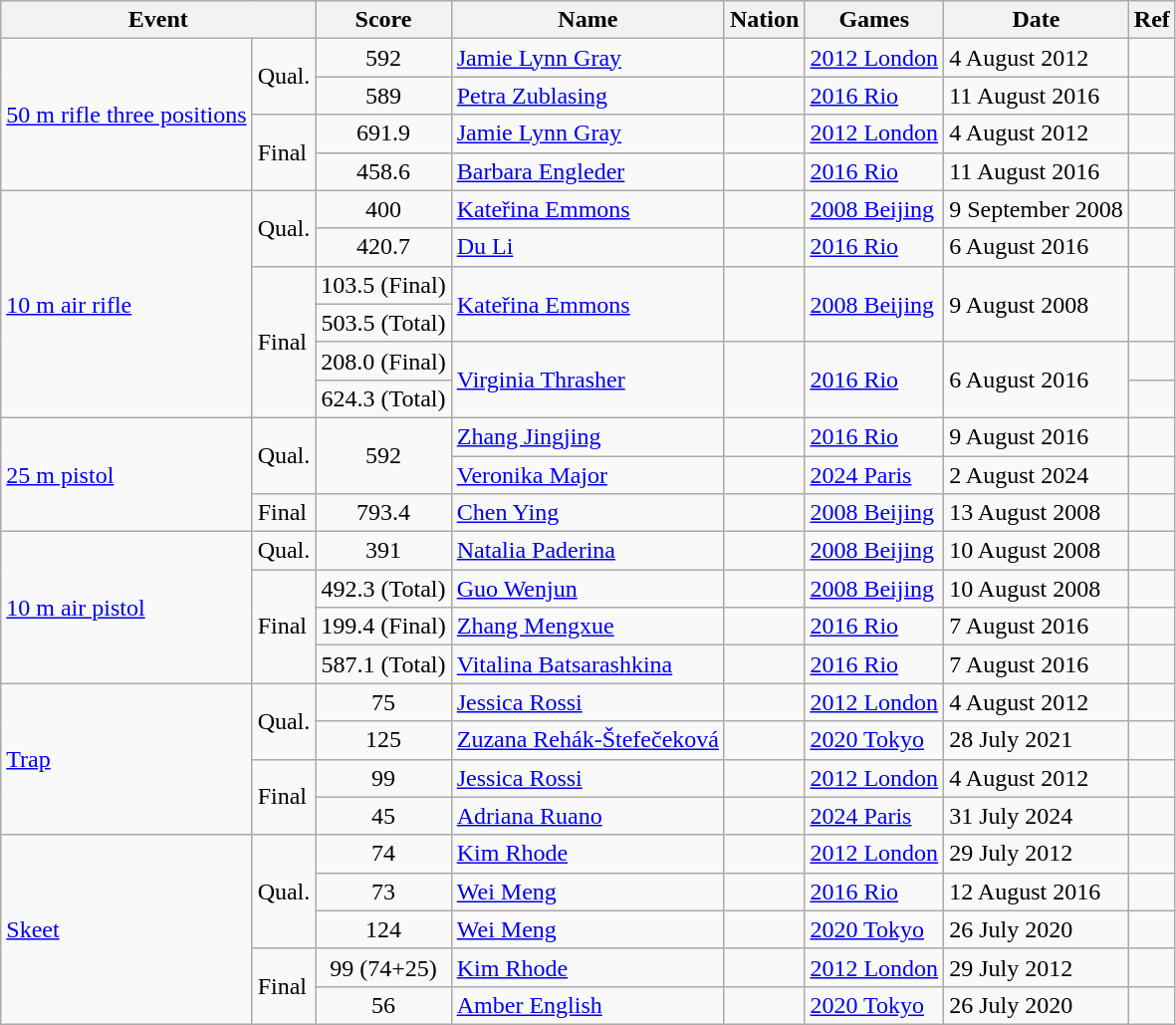<table class="wikitable">
<tr>
<th colspan=2>Event</th>
<th>Score</th>
<th>Name</th>
<th>Nation</th>
<th>Games</th>
<th>Date</th>
<th>Ref</th>
</tr>
<tr>
<td rowspan=4><a href='#'>50 m rifle three positions</a></td>
<td rowspan=2>Qual.</td>
<td align=center>592 </td>
<td><a href='#'>Jamie Lynn Gray</a></td>
<td></td>
<td> <a href='#'>2012 London</a></td>
<td>4 August 2012</td>
<td></td>
</tr>
<tr>
<td align=center>589 </td>
<td><a href='#'>Petra Zublasing</a></td>
<td></td>
<td> <a href='#'>2016 Rio</a></td>
<td>11 August 2016</td>
<td></td>
</tr>
<tr>
<td rowspan=2>Final</td>
<td align=center>691.9 </td>
<td><a href='#'>Jamie Lynn Gray</a></td>
<td></td>
<td> <a href='#'>2012 London</a></td>
<td>4 August 2012</td>
<td></td>
</tr>
<tr>
<td align=center>458.6 </td>
<td><a href='#'>Barbara Engleder</a></td>
<td></td>
<td> <a href='#'>2016 Rio</a></td>
<td>11 August 2016</td>
<td></td>
</tr>
<tr>
<td rowspan=6><a href='#'>10 m air rifle</a></td>
<td rowspan=2>Qual.</td>
<td align=center>400 </td>
<td><a href='#'>Kateřina Emmons</a></td>
<td></td>
<td> <a href='#'>2008 Beijing</a></td>
<td>9 September 2008</td>
<td></td>
</tr>
<tr>
<td align=center>420.7 </td>
<td><a href='#'>Du Li</a></td>
<td></td>
<td> <a href='#'>2016 Rio</a></td>
<td>6 August 2016</td>
<td></td>
</tr>
<tr>
<td rowspan=4>Final</td>
<td align=center>103.5 (Final)</td>
<td rowspan=2><a href='#'>Kateřina Emmons</a></td>
<td rowspan=2></td>
<td rowspan=2> <a href='#'>2008 Beijing</a></td>
<td rowspan=2>9 August 2008</td>
<td rowspan=2></td>
</tr>
<tr>
<td align=center>503.5 (Total)</td>
</tr>
<tr>
<td align=center>208.0 (Final)</td>
<td rowspan=2><a href='#'>Virginia Thrasher</a></td>
<td rowspan=2></td>
<td rowspan=2> <a href='#'>2016 Rio</a></td>
<td rowspan=2>6 August 2016</td>
<td></td>
</tr>
<tr>
<td align=center>624.3 (Total)</td>
<td></td>
</tr>
<tr>
<td rowspan=3><a href='#'>25 m pistol</a></td>
<td rowspan=2>Qual.</td>
<td rowspan=2 align=center>592</td>
<td><a href='#'>Zhang Jingjing</a></td>
<td></td>
<td> <a href='#'>2016 Rio</a></td>
<td>9 August 2016</td>
<td></td>
</tr>
<tr>
<td><a href='#'>Veronika Major</a></td>
<td></td>
<td> <a href='#'>2024 Paris</a></td>
<td>2 August 2024</td>
<td></td>
</tr>
<tr>
<td>Final</td>
<td align=center>793.4 </td>
<td><a href='#'>Chen Ying</a></td>
<td></td>
<td> <a href='#'>2008 Beijing</a></td>
<td>13 August 2008</td>
<td></td>
</tr>
<tr>
<td rowspan=4><a href='#'>10 m air pistol</a></td>
<td>Qual.</td>
<td align=center>391</td>
<td><a href='#'>Natalia Paderina</a></td>
<td></td>
<td> <a href='#'>2008 Beijing</a></td>
<td>10 August 2008</td>
<td></td>
</tr>
<tr>
<td rowspan=3>Final</td>
<td align=center>492.3 (Total)</td>
<td><a href='#'>Guo Wenjun</a></td>
<td></td>
<td> <a href='#'>2008 Beijing</a></td>
<td>10 August 2008</td>
<td></td>
</tr>
<tr>
<td align=center>199.4 (Final)</td>
<td><a href='#'>Zhang Mengxue</a></td>
<td></td>
<td> <a href='#'>2016 Rio</a></td>
<td>7 August 2016</td>
<td></td>
</tr>
<tr>
<td align=center>587.1 (Total)</td>
<td><a href='#'>Vitalina Batsarashkina</a></td>
<td></td>
<td> <a href='#'>2016 Rio</a></td>
<td>7 August 2016</td>
<td></td>
</tr>
<tr>
<td rowspan=4><a href='#'>Trap</a></td>
<td rowspan=2>Qual.</td>
<td align=center>75 </td>
<td><a href='#'>Jessica Rossi</a></td>
<td></td>
<td> <a href='#'>2012 London</a></td>
<td>4 August 2012</td>
<td></td>
</tr>
<tr>
<td align=center>125 </td>
<td><a href='#'>Zuzana Rehák-Štefečeková</a></td>
<td></td>
<td> <a href='#'>2020 Tokyo</a></td>
<td>28 July 2021</td>
<td></td>
</tr>
<tr>
<td rowspan=2>Final</td>
<td align=center>99</td>
<td><a href='#'>Jessica Rossi</a></td>
<td></td>
<td> <a href='#'>2012 London</a></td>
<td>4 August 2012</td>
<td></td>
</tr>
<tr>
<td align=center>45 </td>
<td><a href='#'>Adriana Ruano</a></td>
<td></td>
<td> <a href='#'>2024 Paris</a></td>
<td>31 July 2024</td>
<td></td>
</tr>
<tr>
<td rowspan=5><a href='#'>Skeet</a></td>
<td rowspan=3>Qual.</td>
<td align=center>74 </td>
<td><a href='#'>Kim Rhode</a></td>
<td></td>
<td> <a href='#'>2012 London</a></td>
<td>29 July 2012</td>
<td></td>
</tr>
<tr>
<td align=center>73 </td>
<td><a href='#'>Wei Meng</a></td>
<td></td>
<td> <a href='#'>2016 Rio</a></td>
<td>12 August 2016</td>
<td></td>
</tr>
<tr>
<td align=center>124 </td>
<td><a href='#'>Wei Meng</a></td>
<td></td>
<td> <a href='#'>2020 Tokyo</a></td>
<td>26 July 2020</td>
<td></td>
</tr>
<tr>
<td rowspan=2>Final</td>
<td align=center>99 (74+25) </td>
<td><a href='#'>Kim Rhode</a></td>
<td></td>
<td> <a href='#'>2012 London</a></td>
<td>29 July 2012</td>
<td></td>
</tr>
<tr>
<td align=center>56 </td>
<td><a href='#'>Amber English</a></td>
<td></td>
<td> <a href='#'>2020 Tokyo</a></td>
<td>26 July 2020</td>
<td></td>
</tr>
</table>
